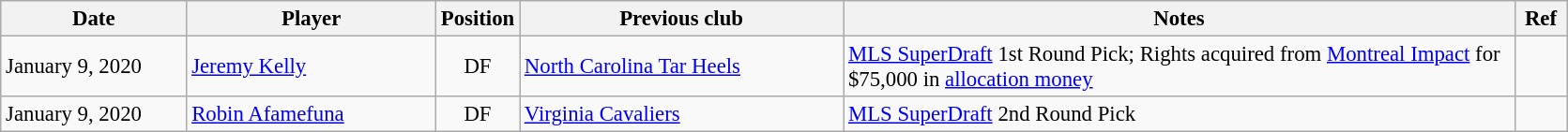<table class="wikitable" style="text-align:left; font-size:95%;">
<tr>
<th style="background:; width:125px;">Date</th>
<th style="background:; width:170px;">Player</th>
<th style="background:; width:50px;">Position</th>
<th style="background:; width:223px;">Previous club</th>
<th style="background:; width:470px;">Notes</th>
<th style="background:; width:30px;">Ref</th>
</tr>
<tr>
<td>January 9, 2020</td>
<td><a href='#'>Jeremy Kelly</a></td>
<td align=center>DF</td>
<td><a href='#'>North Carolina Tar Heels</a></td>
<td><a href='#'>MLS SuperDraft</a> 1st Round Pick; Rights acquired from <a href='#'>Montreal Impact</a> for $75,000 in <a href='#'>allocation money</a></td>
<td></td>
</tr>
<tr>
<td>January 9, 2020</td>
<td><a href='#'>Robin Afamefuna</a></td>
<td align=center>DF</td>
<td><a href='#'>Virginia Cavaliers</a></td>
<td><a href='#'>MLS SuperDraft</a> 2nd Round Pick</td>
<td></td>
</tr>
</table>
